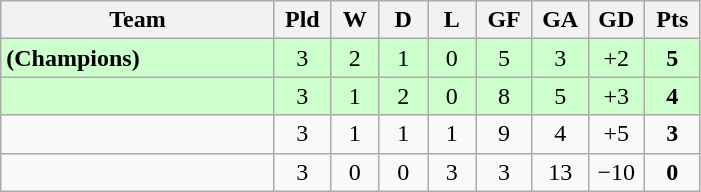<table class="wikitable" style="text-align: center;">
<tr>
<th width="175">Team</th>
<th width="30">Pld</th>
<th width="25">W</th>
<th width="25">D</th>
<th width="25">L</th>
<th width="30">GF</th>
<th width="30">GA</th>
<th width="30">GD</th>
<th width="30">Pts</th>
</tr>
<tr bgcolor="#ccffcc">
<td align=left> <strong>(Champions)</strong></td>
<td>3</td>
<td>2</td>
<td>1</td>
<td>0</td>
<td>5</td>
<td>3</td>
<td>+2</td>
<td><strong>5</strong></td>
</tr>
<tr bgcolor="#ccffcc">
<td align=left></td>
<td>3</td>
<td>1</td>
<td>2</td>
<td>0</td>
<td>8</td>
<td>5</td>
<td>+3</td>
<td><strong>4</strong></td>
</tr>
<tr>
<td align=left></td>
<td>3</td>
<td>1</td>
<td>1</td>
<td>1</td>
<td>9</td>
<td>4</td>
<td>+5</td>
<td><strong>3</strong></td>
</tr>
<tr>
<td align=left></td>
<td>3</td>
<td>0</td>
<td>0</td>
<td>3</td>
<td>3</td>
<td>13</td>
<td>−10</td>
<td><strong>0</strong></td>
</tr>
</table>
